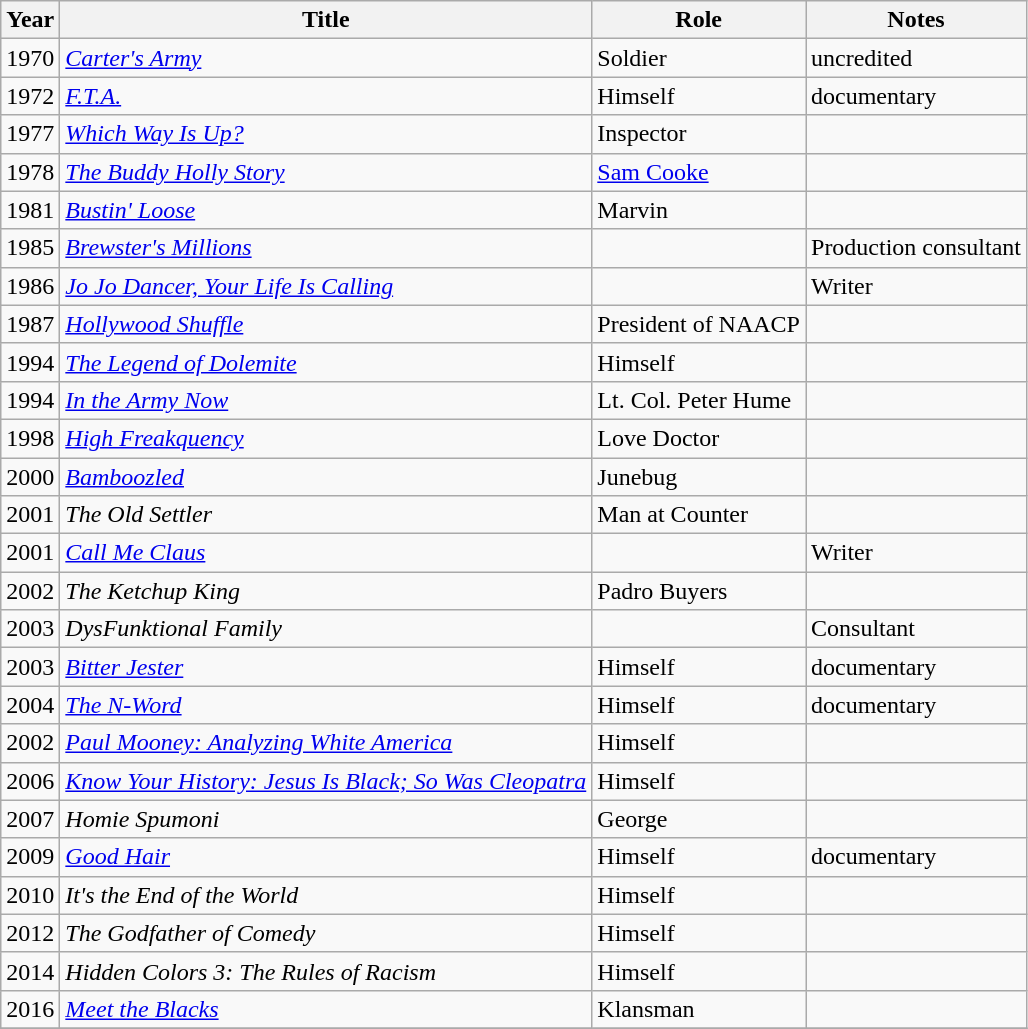<table class="wikitable unsortable">
<tr>
<th>Year</th>
<th>Title</th>
<th>Role</th>
<th class="unsortable">Notes</th>
</tr>
<tr>
<td>1970</td>
<td><em><a href='#'>Carter's Army</a></em></td>
<td>Soldier</td>
<td>uncredited</td>
</tr>
<tr>
<td>1972</td>
<td><em><a href='#'>F.T.A.</a></em></td>
<td>Himself</td>
<td>documentary</td>
</tr>
<tr>
<td>1977</td>
<td><em><a href='#'>Which Way Is Up?</a></em></td>
<td>Inspector</td>
<td></td>
</tr>
<tr>
<td>1978</td>
<td><em><a href='#'>The Buddy Holly Story</a></em></td>
<td><a href='#'>Sam Cooke</a></td>
<td></td>
</tr>
<tr>
<td>1981</td>
<td><em><a href='#'>Bustin' Loose</a></em></td>
<td>Marvin</td>
<td></td>
</tr>
<tr>
<td>1985</td>
<td><em><a href='#'>Brewster's Millions</a></em></td>
<td></td>
<td>Production consultant</td>
</tr>
<tr>
<td>1986</td>
<td><em><a href='#'>Jo Jo Dancer, Your Life Is Calling</a></em></td>
<td></td>
<td>Writer</td>
</tr>
<tr>
<td>1987</td>
<td><em><a href='#'>Hollywood Shuffle</a></em></td>
<td>President of NAACP</td>
<td></td>
</tr>
<tr>
<td>1994</td>
<td><em><a href='#'>The Legend of Dolemite</a></em></td>
<td>Himself</td>
<td></td>
</tr>
<tr>
<td>1994</td>
<td><em><a href='#'>In the Army Now</a></em></td>
<td>Lt. Col. Peter Hume</td>
<td></td>
</tr>
<tr>
<td>1998</td>
<td><em><a href='#'>High Freakquency</a></em></td>
<td>Love Doctor</td>
<td></td>
</tr>
<tr>
<td>2000</td>
<td><em><a href='#'>Bamboozled</a></em></td>
<td>Junebug</td>
<td></td>
</tr>
<tr>
<td>2001</td>
<td><em>The Old Settler</em></td>
<td>Man at Counter</td>
<td></td>
</tr>
<tr>
<td>2001</td>
<td><em><a href='#'>Call Me Claus</a></em></td>
<td></td>
<td>Writer</td>
</tr>
<tr>
<td>2002</td>
<td><em>The Ketchup King</em></td>
<td>Padro Buyers</td>
<td></td>
</tr>
<tr>
<td>2003</td>
<td><em>DysFunktional Family</em></td>
<td></td>
<td>Consultant</td>
</tr>
<tr>
<td>2003</td>
<td><em><a href='#'>Bitter Jester</a></em></td>
<td>Himself</td>
<td>documentary</td>
</tr>
<tr>
<td>2004</td>
<td><em><a href='#'>The N-Word</a></em></td>
<td>Himself</td>
<td>documentary</td>
</tr>
<tr>
<td>2002</td>
<td><em><a href='#'>Paul Mooney: Analyzing White America</a></em></td>
<td>Himself</td>
<td></td>
</tr>
<tr>
<td>2006</td>
<td><em><a href='#'>Know Your History: Jesus Is Black; So Was Cleopatra</a></em></td>
<td>Himself</td>
<td></td>
</tr>
<tr>
<td>2007</td>
<td><em>Homie Spumoni</em></td>
<td>George</td>
<td></td>
</tr>
<tr>
<td>2009</td>
<td><em><a href='#'>Good Hair</a></em></td>
<td>Himself</td>
<td>documentary</td>
</tr>
<tr>
<td>2010</td>
<td><em>It's the End of the World</em></td>
<td>Himself</td>
<td></td>
</tr>
<tr>
<td>2012</td>
<td><em>The Godfather of Comedy</em></td>
<td>Himself</td>
<td></td>
</tr>
<tr>
<td>2014</td>
<td><em>Hidden Colors 3: The Rules of Racism</em></td>
<td>Himself</td>
<td></td>
</tr>
<tr>
<td>2016</td>
<td><em><a href='#'>Meet the Blacks</a></em></td>
<td>Klansman</td>
<td></td>
</tr>
<tr>
</tr>
</table>
